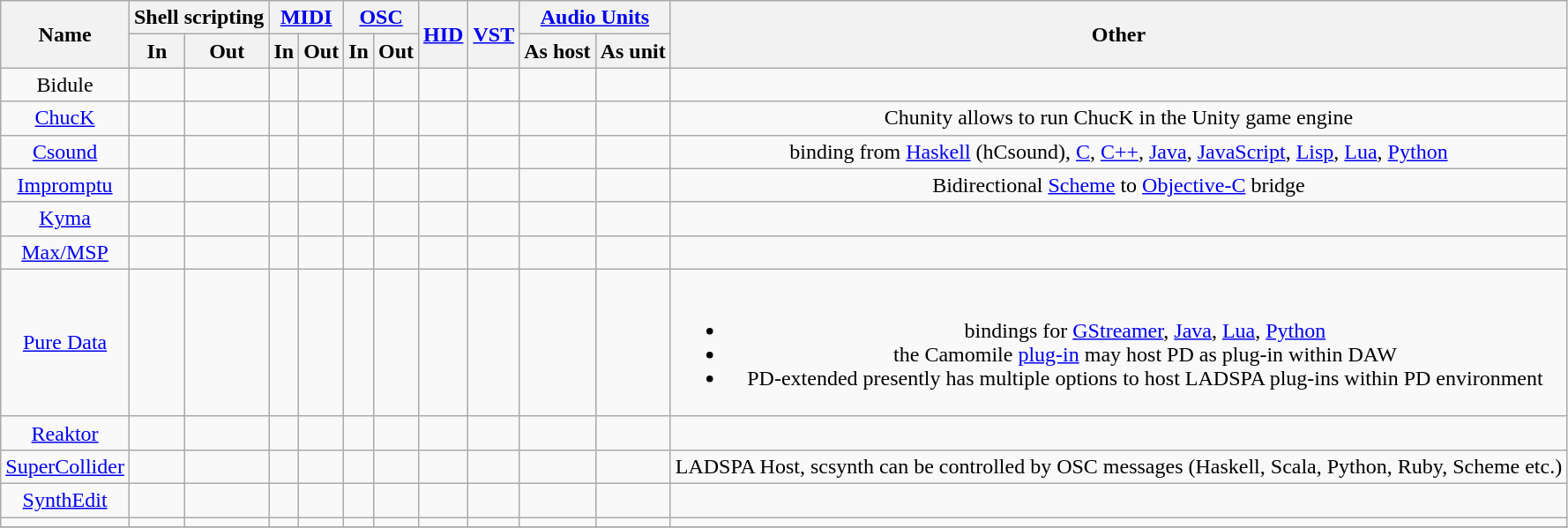<table class="wikitable" style="text-align: center">
<tr>
<th rowspan="2">Name</th>
<th colspan="2">Shell scripting</th>
<th colspan="2"><a href='#'>MIDI</a></th>
<th colspan="2"><a href='#'>OSC</a></th>
<th rowspan="2"><a href='#'>HID</a></th>
<th rowspan="2"><a href='#'>VST</a></th>
<th colspan="2"><a href='#'>Audio Units</a></th>
<th rowspan="2">Other</th>
</tr>
<tr>
<th>In</th>
<th>Out</th>
<th>In</th>
<th>Out</th>
<th>In</th>
<th>Out</th>
<th>As host</th>
<th>As unit</th>
</tr>
<tr>
<td>Bidule</td>
<td></td>
<td></td>
<td></td>
<td></td>
<td></td>
<td></td>
<td></td>
<td></td>
<td></td>
<td></td>
<td></td>
</tr>
<tr>
<td><a href='#'>ChucK</a></td>
<td></td>
<td></td>
<td></td>
<td></td>
<td></td>
<td></td>
<td></td>
<td></td>
<td></td>
<td></td>
<td>Chunity allows to run ChucK in the Unity game engine</td>
</tr>
<tr>
<td><a href='#'>Csound</a></td>
<td></td>
<td></td>
<td></td>
<td></td>
<td></td>
<td></td>
<td></td>
<td></td>
<td></td>
<td></td>
<td>binding from <a href='#'>Haskell</a> (hCsound), <a href='#'>C</a>, <a href='#'>C++</a>, <a href='#'>Java</a>, <a href='#'>JavaScript</a>, <a href='#'>Lisp</a>, <a href='#'>Lua</a>, <a href='#'>Python</a></td>
</tr>
<tr>
<td><a href='#'>Impromptu</a></td>
<td></td>
<td></td>
<td></td>
<td></td>
<td></td>
<td></td>
<td></td>
<td></td>
<td></td>
<td></td>
<td>Bidirectional <a href='#'>Scheme</a> to <a href='#'>Objective-C</a> bridge</td>
</tr>
<tr>
<td><a href='#'>Kyma</a></td>
<td></td>
<td></td>
<td></td>
<td></td>
<td></td>
<td></td>
<td></td>
<td></td>
<td></td>
<td></td>
<td></td>
</tr>
<tr>
<td><a href='#'>Max/MSP</a></td>
<td></td>
<td></td>
<td></td>
<td></td>
<td></td>
<td></td>
<td></td>
<td></td>
<td></td>
<td></td>
<td></td>
</tr>
<tr>
<td><a href='#'>Pure Data</a></td>
<td></td>
<td></td>
<td></td>
<td></td>
<td></td>
<td></td>
<td></td>
<td></td>
<td></td>
<td></td>
<td><br><ul><li>bindings for <a href='#'>GStreamer</a>, <a href='#'>Java</a>, <a href='#'>Lua</a>, <a href='#'>Python</a></li><li>the Camomile <a href='#'>plug-in</a> may host PD as plug-in within DAW</li><li>PD-extended presently has multiple options to host LADSPA plug-ins within PD environment</li></ul></td>
</tr>
<tr>
<td><a href='#'>Reaktor</a></td>
<td></td>
<td></td>
<td></td>
<td></td>
<td></td>
<td></td>
<td></td>
<td></td>
<td></td>
<td></td>
<td></td>
</tr>
<tr>
<td><a href='#'>SuperCollider</a></td>
<td></td>
<td></td>
<td></td>
<td></td>
<td></td>
<td></td>
<td></td>
<td></td>
<td></td>
<td></td>
<td>LADSPA Host, scsynth can be controlled by OSC messages (Haskell, Scala, Python, Ruby, Scheme etc.)</td>
</tr>
<tr>
<td><a href='#'>SynthEdit</a></td>
<td></td>
<td></td>
<td></td>
<td></td>
<td></td>
<td></td>
<td></td>
<td></td>
<td></td>
<td></td>
<td></td>
</tr>
<tr>
<td></td>
<td></td>
<td></td>
<td></td>
<td></td>
<td></td>
<td></td>
<td></td>
<td></td>
<td></td>
<td></td>
<td></td>
</tr>
<tr>
</tr>
</table>
